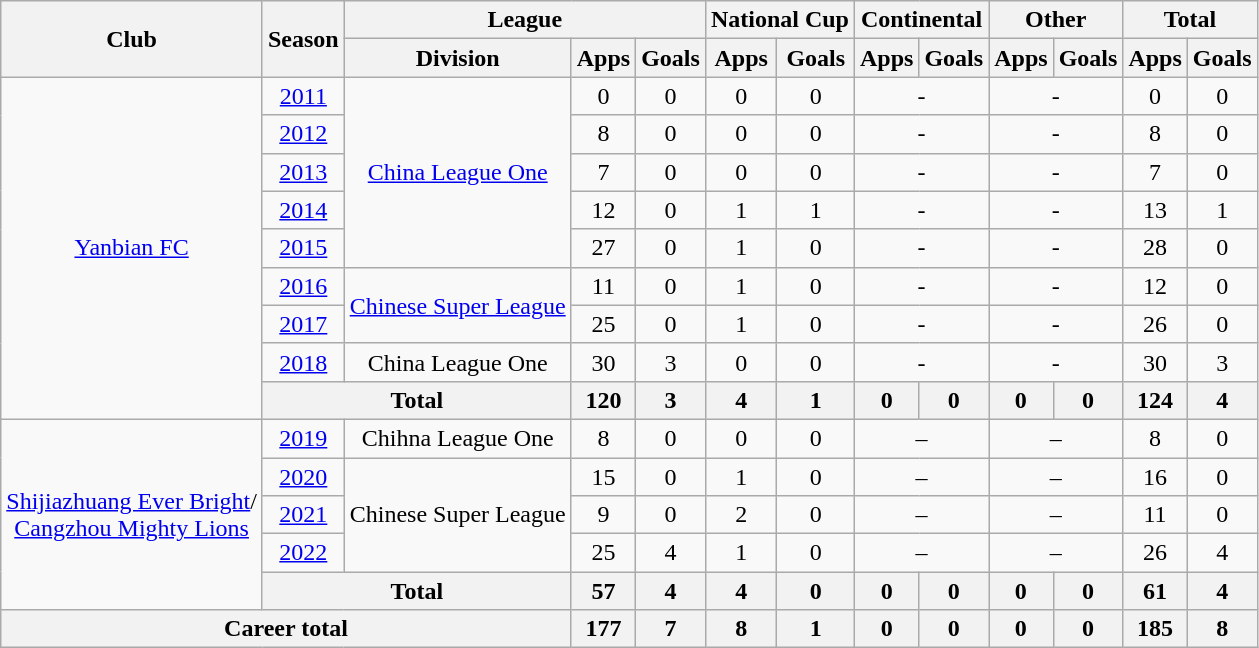<table class="wikitable" style="text-align: center">
<tr>
<th rowspan="2">Club</th>
<th rowspan="2">Season</th>
<th colspan="3">League</th>
<th colspan="2">National Cup</th>
<th colspan="2">Continental</th>
<th colspan="2">Other</th>
<th colspan="2">Total</th>
</tr>
<tr>
<th>Division</th>
<th>Apps</th>
<th>Goals</th>
<th>Apps</th>
<th>Goals</th>
<th>Apps</th>
<th>Goals</th>
<th>Apps</th>
<th>Goals</th>
<th>Apps</th>
<th>Goals</th>
</tr>
<tr>
<td rowspan=9><a href='#'>Yanbian FC</a></td>
<td><a href='#'>2011</a></td>
<td rowspan="5"><a href='#'>China League One</a></td>
<td>0</td>
<td>0</td>
<td>0</td>
<td>0</td>
<td colspan="2">-</td>
<td colspan="2">-</td>
<td>0</td>
<td>0</td>
</tr>
<tr>
<td><a href='#'>2012</a></td>
<td>8</td>
<td>0</td>
<td>0</td>
<td>0</td>
<td colspan="2">-</td>
<td colspan="2">-</td>
<td>8</td>
<td>0</td>
</tr>
<tr>
<td><a href='#'>2013</a></td>
<td>7</td>
<td>0</td>
<td>0</td>
<td>0</td>
<td colspan="2">-</td>
<td colspan="2">-</td>
<td>7</td>
<td>0</td>
</tr>
<tr>
<td><a href='#'>2014</a></td>
<td>12</td>
<td>0</td>
<td>1</td>
<td>1</td>
<td colspan="2">-</td>
<td colspan="2">-</td>
<td>13</td>
<td>1</td>
</tr>
<tr>
<td><a href='#'>2015</a></td>
<td>27</td>
<td>0</td>
<td>1</td>
<td>0</td>
<td colspan="2">-</td>
<td colspan="2">-</td>
<td>28</td>
<td>0</td>
</tr>
<tr>
<td><a href='#'>2016</a></td>
<td rowspan="2"><a href='#'>Chinese Super League</a></td>
<td>11</td>
<td>0</td>
<td>1</td>
<td>0</td>
<td colspan="2">-</td>
<td colspan="2">-</td>
<td>12</td>
<td>0</td>
</tr>
<tr>
<td><a href='#'>2017</a></td>
<td>25</td>
<td>0</td>
<td>1</td>
<td>0</td>
<td colspan="2">-</td>
<td colspan="2">-</td>
<td>26</td>
<td>0</td>
</tr>
<tr>
<td><a href='#'>2018</a></td>
<td>China League One</td>
<td>30</td>
<td>3</td>
<td>0</td>
<td>0</td>
<td colspan="2">-</td>
<td colspan="2">-</td>
<td>30</td>
<td>3</td>
</tr>
<tr>
<th colspan=2>Total</th>
<th>120</th>
<th>3</th>
<th>4</th>
<th>1</th>
<th>0</th>
<th>0</th>
<th>0</th>
<th>0</th>
<th>124</th>
<th>4</th>
</tr>
<tr>
<td rowspan=5><a href='#'>Shijiazhuang Ever Bright</a>/<br><a href='#'>Cangzhou Mighty Lions</a></td>
<td><a href='#'>2019</a></td>
<td>Chihna League One</td>
<td>8</td>
<td>0</td>
<td>0</td>
<td>0</td>
<td colspan="2">–</td>
<td colspan="2">–</td>
<td>8</td>
<td>0</td>
</tr>
<tr>
<td><a href='#'>2020</a></td>
<td rowspan=3>Chinese Super League</td>
<td>15</td>
<td>0</td>
<td>1</td>
<td>0</td>
<td colspan="2">–</td>
<td colspan="2">–</td>
<td>16</td>
<td>0</td>
</tr>
<tr>
<td><a href='#'>2021</a></td>
<td>9</td>
<td>0</td>
<td>2</td>
<td>0</td>
<td colspan="2">–</td>
<td colspan="2">–</td>
<td>11</td>
<td>0</td>
</tr>
<tr>
<td><a href='#'>2022</a></td>
<td>25</td>
<td>4</td>
<td>1</td>
<td>0</td>
<td colspan="2">–</td>
<td colspan="2">–</td>
<td>26</td>
<td>4</td>
</tr>
<tr>
<th colspan=2>Total</th>
<th>57</th>
<th>4</th>
<th>4</th>
<th>0</th>
<th>0</th>
<th>0</th>
<th>0</th>
<th>0</th>
<th>61</th>
<th>4</th>
</tr>
<tr>
<th colspan=3>Career total</th>
<th>177</th>
<th>7</th>
<th>8</th>
<th>1</th>
<th>0</th>
<th>0</th>
<th>0</th>
<th>0</th>
<th>185</th>
<th>8</th>
</tr>
</table>
